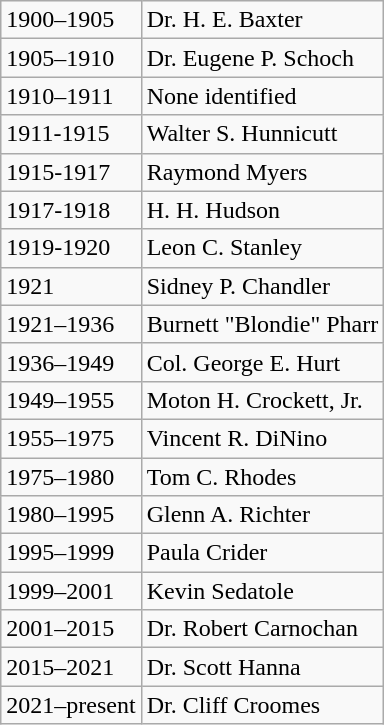<table class="wikitable">
<tr>
<td>1900–1905</td>
<td>Dr. H. E. Baxter</td>
</tr>
<tr>
<td>1905–1910</td>
<td>Dr. Eugene P. Schoch</td>
</tr>
<tr>
<td>1910–1911</td>
<td>None identified</td>
</tr>
<tr>
<td>1911-1915</td>
<td>Walter S. Hunnicutt</td>
</tr>
<tr>
<td>1915-1917</td>
<td>Raymond Myers</td>
</tr>
<tr>
<td>1917-1918</td>
<td>H. H. Hudson</td>
</tr>
<tr>
<td>1919-1920</td>
<td>Leon C. Stanley</td>
</tr>
<tr>
<td>1921</td>
<td>Sidney P. Chandler</td>
</tr>
<tr>
<td>1921–1936</td>
<td>Burnett "Blondie" Pharr</td>
</tr>
<tr>
<td>1936–1949</td>
<td>Col. George E. Hurt</td>
</tr>
<tr>
<td>1949–1955</td>
<td>Moton H. Crockett, Jr.</td>
</tr>
<tr>
<td>1955–1975</td>
<td>Vincent R. DiNino</td>
</tr>
<tr>
<td>1975–1980</td>
<td>Tom C. Rhodes</td>
</tr>
<tr>
<td>1980–1995</td>
<td>Glenn A. Richter</td>
</tr>
<tr>
<td>1995–1999</td>
<td>Paula Crider</td>
</tr>
<tr>
<td>1999–2001</td>
<td>Kevin Sedatole</td>
</tr>
<tr>
<td>2001–2015</td>
<td>Dr. Robert Carnochan</td>
</tr>
<tr>
<td>2015–2021</td>
<td>Dr. Scott Hanna</td>
</tr>
<tr>
<td>2021–present</td>
<td>Dr. Cliff Croomes</td>
</tr>
</table>
